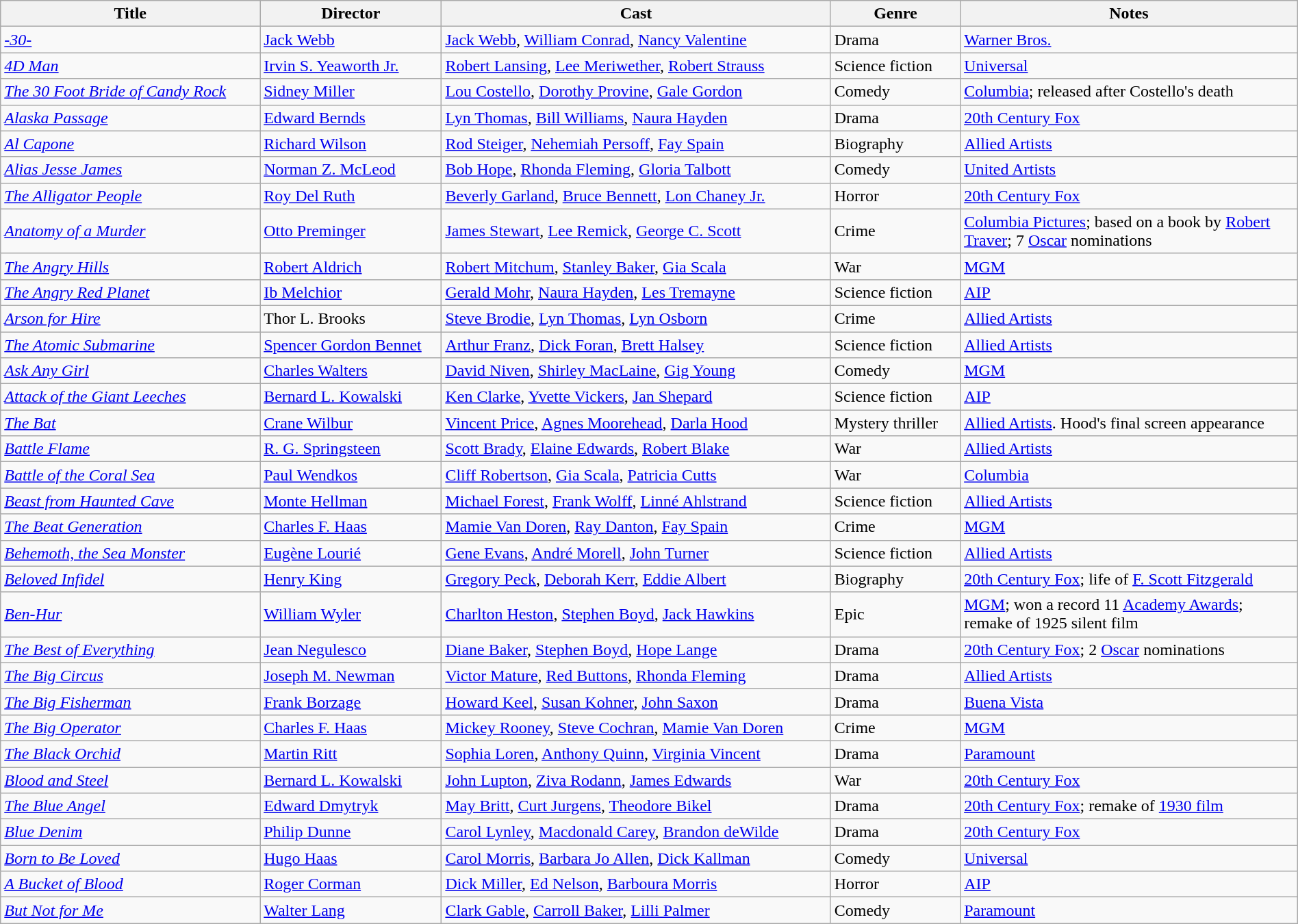<table class="wikitable" style="width:100%;">
<tr>
<th width=20%>Title</th>
<th width=14%>Director</th>
<th width=30%>Cast</th>
<th width=10%>Genre</th>
<th width=26%>Notes</th>
</tr>
<tr>
<td><em><a href='#'>-30-</a></em></td>
<td><a href='#'>Jack Webb</a></td>
<td><a href='#'>Jack Webb</a>, <a href='#'>William Conrad</a>, <a href='#'>Nancy Valentine</a></td>
<td>Drama</td>
<td><a href='#'>Warner Bros.</a></td>
</tr>
<tr>
<td><em><a href='#'>4D Man</a></em></td>
<td><a href='#'>Irvin S. Yeaworth Jr.</a></td>
<td><a href='#'>Robert Lansing</a>, <a href='#'>Lee Meriwether</a>, <a href='#'>Robert Strauss</a></td>
<td>Science fiction</td>
<td><a href='#'>Universal</a></td>
</tr>
<tr>
<td><em><a href='#'>The 30 Foot Bride of Candy Rock</a></em></td>
<td><a href='#'>Sidney Miller</a></td>
<td><a href='#'>Lou Costello</a>, <a href='#'>Dorothy Provine</a>, <a href='#'>Gale Gordon</a></td>
<td>Comedy</td>
<td><a href='#'>Columbia</a>; released after Costello's death</td>
</tr>
<tr>
<td><em><a href='#'>Alaska Passage</a></em></td>
<td><a href='#'>Edward Bernds</a></td>
<td><a href='#'>Lyn Thomas</a>, <a href='#'>Bill Williams</a>, <a href='#'>Naura Hayden</a></td>
<td>Drama</td>
<td><a href='#'>20th Century Fox</a></td>
</tr>
<tr>
<td><em><a href='#'>Al Capone</a></em></td>
<td><a href='#'>Richard Wilson</a></td>
<td><a href='#'>Rod Steiger</a>, <a href='#'>Nehemiah Persoff</a>, <a href='#'>Fay Spain</a></td>
<td>Biography</td>
<td><a href='#'>Allied Artists</a></td>
</tr>
<tr>
<td><em><a href='#'>Alias Jesse James</a></em></td>
<td><a href='#'>Norman Z. McLeod</a></td>
<td><a href='#'>Bob Hope</a>, <a href='#'>Rhonda Fleming</a>, <a href='#'>Gloria Talbott</a></td>
<td>Comedy</td>
<td><a href='#'>United Artists</a></td>
</tr>
<tr>
<td><em><a href='#'>The Alligator People</a></em></td>
<td><a href='#'>Roy Del Ruth</a></td>
<td><a href='#'>Beverly Garland</a>, <a href='#'>Bruce Bennett</a>, <a href='#'>Lon Chaney Jr.</a></td>
<td>Horror</td>
<td><a href='#'>20th Century Fox</a></td>
</tr>
<tr>
<td><em><a href='#'>Anatomy of a Murder</a></em></td>
<td><a href='#'>Otto Preminger</a></td>
<td><a href='#'>James Stewart</a>, <a href='#'>Lee Remick</a>, <a href='#'>George C. Scott</a></td>
<td>Crime</td>
<td><a href='#'>Columbia Pictures</a>; based on a book by <a href='#'>Robert Traver</a>; 7 <a href='#'>Oscar</a> nominations</td>
</tr>
<tr>
<td><em><a href='#'>The Angry Hills</a></em></td>
<td><a href='#'>Robert Aldrich</a></td>
<td><a href='#'>Robert Mitchum</a>, <a href='#'>Stanley Baker</a>, <a href='#'>Gia Scala</a></td>
<td>War</td>
<td><a href='#'>MGM</a></td>
</tr>
<tr>
<td><em><a href='#'>The Angry Red Planet</a></em></td>
<td><a href='#'>Ib Melchior</a></td>
<td><a href='#'>Gerald Mohr</a>, <a href='#'>Naura Hayden</a>, <a href='#'>Les Tremayne</a></td>
<td>Science fiction</td>
<td><a href='#'>AIP</a></td>
</tr>
<tr>
<td><em><a href='#'>Arson for Hire</a></em></td>
<td>Thor L. Brooks</td>
<td><a href='#'>Steve Brodie</a>, <a href='#'>Lyn Thomas</a>, <a href='#'>Lyn Osborn</a></td>
<td>Crime</td>
<td><a href='#'>Allied Artists</a></td>
</tr>
<tr>
<td><em><a href='#'>The Atomic Submarine</a></em></td>
<td><a href='#'>Spencer Gordon Bennet</a></td>
<td><a href='#'>Arthur Franz</a>, <a href='#'>Dick Foran</a>, <a href='#'>Brett Halsey</a></td>
<td>Science fiction</td>
<td><a href='#'>Allied Artists</a></td>
</tr>
<tr>
<td><em><a href='#'>Ask Any Girl</a></em></td>
<td><a href='#'>Charles Walters</a></td>
<td><a href='#'>David Niven</a>, <a href='#'>Shirley MacLaine</a>, <a href='#'>Gig Young</a></td>
<td>Comedy</td>
<td><a href='#'>MGM</a></td>
</tr>
<tr>
<td><em><a href='#'>Attack of the Giant Leeches</a></em></td>
<td><a href='#'>Bernard L. Kowalski</a></td>
<td><a href='#'>Ken Clarke</a>, <a href='#'>Yvette Vickers</a>, <a href='#'>Jan Shepard</a></td>
<td>Science fiction</td>
<td><a href='#'>AIP</a></td>
</tr>
<tr>
<td><em><a href='#'>The Bat</a></em></td>
<td><a href='#'>Crane Wilbur</a></td>
<td><a href='#'>Vincent Price</a>, <a href='#'>Agnes Moorehead</a>, <a href='#'>Darla Hood</a></td>
<td>Mystery thriller</td>
<td><a href='#'>Allied Artists</a>. Hood's final screen appearance</td>
</tr>
<tr>
<td><em><a href='#'>Battle Flame</a></em></td>
<td><a href='#'>R. G. Springsteen</a></td>
<td><a href='#'>Scott Brady</a>, <a href='#'>Elaine Edwards</a>, <a href='#'>Robert Blake</a></td>
<td>War</td>
<td><a href='#'>Allied Artists</a></td>
</tr>
<tr>
<td><em><a href='#'>Battle of the Coral Sea</a></em></td>
<td><a href='#'>Paul Wendkos</a></td>
<td><a href='#'>Cliff Robertson</a>, <a href='#'>Gia Scala</a>, <a href='#'>Patricia Cutts</a></td>
<td>War</td>
<td><a href='#'>Columbia</a></td>
</tr>
<tr>
<td><em><a href='#'>Beast from Haunted Cave</a></em></td>
<td><a href='#'>Monte Hellman</a></td>
<td><a href='#'>Michael Forest</a>, <a href='#'>Frank Wolff</a>, <a href='#'>Linné Ahlstrand</a></td>
<td>Science fiction</td>
<td><a href='#'>Allied Artists</a></td>
</tr>
<tr>
<td><em><a href='#'>The Beat Generation</a></em></td>
<td><a href='#'>Charles F. Haas</a></td>
<td><a href='#'>Mamie Van Doren</a>, <a href='#'>Ray Danton</a>, <a href='#'>Fay Spain</a></td>
<td>Crime</td>
<td><a href='#'>MGM</a></td>
</tr>
<tr>
<td><em><a href='#'>Behemoth, the Sea Monster</a></em></td>
<td><a href='#'>Eugène Lourié</a></td>
<td><a href='#'>Gene Evans</a>, <a href='#'>André Morell</a>, <a href='#'>John Turner</a></td>
<td>Science fiction</td>
<td><a href='#'>Allied Artists</a></td>
</tr>
<tr>
<td><em><a href='#'>Beloved Infidel</a></em></td>
<td><a href='#'>Henry King</a></td>
<td><a href='#'>Gregory Peck</a>, <a href='#'>Deborah Kerr</a>, <a href='#'>Eddie Albert</a></td>
<td>Biography</td>
<td><a href='#'>20th Century Fox</a>; life of <a href='#'>F. Scott Fitzgerald</a></td>
</tr>
<tr>
<td><em><a href='#'>Ben-Hur</a></em></td>
<td><a href='#'>William Wyler</a></td>
<td><a href='#'>Charlton Heston</a>, <a href='#'>Stephen Boyd</a>, <a href='#'>Jack Hawkins</a></td>
<td>Epic</td>
<td><a href='#'>MGM</a>; won a record 11 <a href='#'>Academy Awards</a>; remake of 1925 silent film</td>
</tr>
<tr>
<td><em><a href='#'>The Best of Everything</a></em></td>
<td><a href='#'>Jean Negulesco</a></td>
<td><a href='#'>Diane Baker</a>, <a href='#'>Stephen Boyd</a>, <a href='#'>Hope Lange</a></td>
<td>Drama</td>
<td><a href='#'>20th Century Fox</a>; 2 <a href='#'>Oscar</a> nominations</td>
</tr>
<tr>
<td><em><a href='#'>The Big Circus</a></em></td>
<td><a href='#'>Joseph M. Newman</a></td>
<td><a href='#'>Victor Mature</a>, <a href='#'>Red Buttons</a>, <a href='#'>Rhonda Fleming</a></td>
<td>Drama</td>
<td><a href='#'>Allied Artists</a></td>
</tr>
<tr>
<td><em><a href='#'>The Big Fisherman</a></em></td>
<td><a href='#'>Frank Borzage</a></td>
<td><a href='#'>Howard Keel</a>, <a href='#'>Susan Kohner</a>, <a href='#'>John Saxon</a></td>
<td>Drama</td>
<td><a href='#'>Buena Vista</a></td>
</tr>
<tr>
<td><em><a href='#'>The Big Operator</a></em></td>
<td><a href='#'>Charles F. Haas</a></td>
<td><a href='#'>Mickey Rooney</a>, <a href='#'>Steve Cochran</a>, <a href='#'>Mamie Van Doren</a></td>
<td>Crime</td>
<td><a href='#'>MGM</a></td>
</tr>
<tr>
<td><em><a href='#'>The Black Orchid</a></em></td>
<td><a href='#'>Martin Ritt</a></td>
<td><a href='#'>Sophia Loren</a>, <a href='#'>Anthony Quinn</a>, <a href='#'>Virginia Vincent</a></td>
<td>Drama</td>
<td><a href='#'>Paramount</a></td>
</tr>
<tr>
<td><em><a href='#'>Blood and Steel</a></em></td>
<td><a href='#'>Bernard L. Kowalski</a></td>
<td><a href='#'>John Lupton</a>, <a href='#'>Ziva Rodann</a>, <a href='#'>James Edwards</a></td>
<td>War</td>
<td><a href='#'>20th Century Fox</a></td>
</tr>
<tr>
<td><em><a href='#'>The Blue Angel</a></em></td>
<td><a href='#'>Edward Dmytryk</a></td>
<td><a href='#'>May Britt</a>, <a href='#'>Curt Jurgens</a>, <a href='#'>Theodore Bikel</a></td>
<td>Drama</td>
<td><a href='#'>20th Century Fox</a>; remake of <a href='#'>1930 film</a></td>
</tr>
<tr>
<td><em><a href='#'>Blue Denim</a></em></td>
<td><a href='#'>Philip Dunne</a></td>
<td><a href='#'>Carol Lynley</a>, <a href='#'>Macdonald Carey</a>, <a href='#'>Brandon deWilde</a></td>
<td>Drama</td>
<td><a href='#'>20th Century Fox</a></td>
</tr>
<tr>
<td><em><a href='#'>Born to Be Loved</a></em></td>
<td><a href='#'>Hugo Haas</a></td>
<td><a href='#'>Carol Morris</a>, <a href='#'>Barbara Jo Allen</a>, <a href='#'>Dick Kallman</a></td>
<td>Comedy</td>
<td><a href='#'>Universal</a></td>
</tr>
<tr>
<td><em><a href='#'>A Bucket of Blood</a></em></td>
<td><a href='#'>Roger Corman</a></td>
<td><a href='#'>Dick Miller</a>, <a href='#'>Ed Nelson</a>, <a href='#'>Barboura Morris</a></td>
<td>Horror</td>
<td><a href='#'>AIP</a></td>
</tr>
<tr>
<td><em><a href='#'>But Not for Me</a></em></td>
<td><a href='#'>Walter Lang</a></td>
<td><a href='#'>Clark Gable</a>, <a href='#'>Carroll Baker</a>, <a href='#'>Lilli Palmer</a></td>
<td>Comedy</td>
<td><a href='#'>Paramount</a></td>
</tr>
</table>
